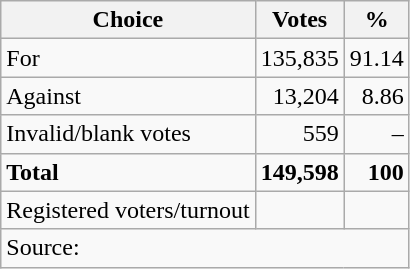<table class=wikitable style=text-align:right>
<tr>
<th>Choice</th>
<th>Votes</th>
<th>%</th>
</tr>
<tr>
<td align=left>For</td>
<td>135,835</td>
<td>91.14</td>
</tr>
<tr>
<td align=left>Against</td>
<td>13,204</td>
<td>8.86</td>
</tr>
<tr>
<td align=left>Invalid/blank votes</td>
<td>559</td>
<td>–</td>
</tr>
<tr>
<td align=left><strong>Total</strong></td>
<td><strong>149,598</strong></td>
<td><strong>100</strong></td>
</tr>
<tr>
<td align=left>Registered voters/turnout</td>
<td></td>
<td></td>
</tr>
<tr>
<td align=left colspan=3>Source: </td>
</tr>
</table>
